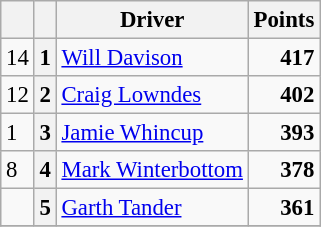<table class="wikitable" style="font-size: 95%;">
<tr>
<th></th>
<th></th>
<th>Driver</th>
<th>Points</th>
</tr>
<tr>
<td align="left"> 14</td>
<th>1</th>
<td> <a href='#'>Will Davison</a></td>
<td align="right"><strong>417</strong></td>
</tr>
<tr>
<td align="left"> 12</td>
<th>2</th>
<td> <a href='#'>Craig Lowndes</a></td>
<td align="right"><strong>402</strong></td>
</tr>
<tr>
<td align="left"> 1</td>
<th>3</th>
<td> <a href='#'>Jamie Whincup</a></td>
<td align="right"><strong>393</strong></td>
</tr>
<tr>
<td align="left"> 8</td>
<th>4</th>
<td> <a href='#'>Mark Winterbottom</a></td>
<td align="right"><strong>378</strong></td>
</tr>
<tr>
<td align="left"></td>
<th>5</th>
<td> <a href='#'>Garth Tander</a></td>
<td align="right"><strong>361</strong></td>
</tr>
<tr>
</tr>
</table>
